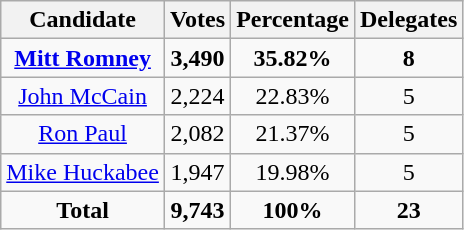<table class="wikitable" style="text-align:center;">
<tr>
<th>Candidate</th>
<th>Votes</th>
<th>Percentage</th>
<th>Delegates</th>
</tr>
<tr>
<td><strong><a href='#'>Mitt Romney</a></strong></td>
<td><strong>3,490</strong></td>
<td><strong>35.82%</strong></td>
<td><strong>8</strong></td>
</tr>
<tr>
<td><a href='#'>John McCain</a></td>
<td>2,224</td>
<td>22.83%</td>
<td>5</td>
</tr>
<tr>
<td><a href='#'>Ron Paul</a></td>
<td>2,082</td>
<td>21.37%</td>
<td>5</td>
</tr>
<tr>
<td><a href='#'>Mike Huckabee</a></td>
<td>1,947</td>
<td>19.98%</td>
<td>5</td>
</tr>
<tr>
<td><strong>Total</strong></td>
<td><strong>9,743</strong></td>
<td><strong>100%</strong></td>
<td><strong>23</strong></td>
</tr>
</table>
